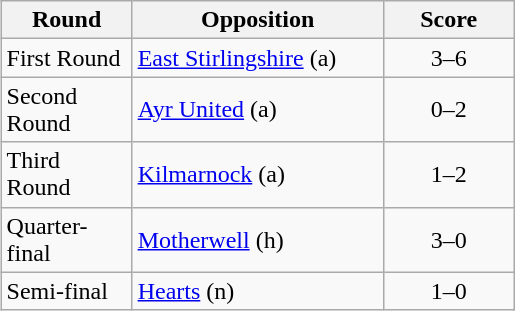<table class="wikitable" style="text-align:left;margin-left:1em;float:right">
<tr>
<th width=80>Round</th>
<th width=160>Opposition</th>
<th width=80>Score</th>
</tr>
<tr>
<td>First Round</td>
<td><a href='#'>East Stirlingshire</a> (a)</td>
<td align=center>3–6</td>
</tr>
<tr>
<td>Second Round</td>
<td><a href='#'>Ayr United</a> (a)</td>
<td align=center>0–2</td>
</tr>
<tr>
<td>Third Round</td>
<td><a href='#'>Kilmarnock</a> (a)</td>
<td align=center>1–2</td>
</tr>
<tr>
<td>Quarter-final</td>
<td><a href='#'>Motherwell</a> (h)</td>
<td align=center>3–0</td>
</tr>
<tr>
<td>Semi-final</td>
<td><a href='#'>Hearts</a> (n)</td>
<td align=center>1–0</td>
</tr>
</table>
